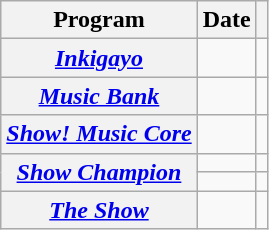<table class="wikitable plainrowheaders sortable">
<tr>
<th scope="col">Program </th>
<th scope="col">Date</th>
<th scope="col" class="unsortable"></th>
</tr>
<tr>
<th scope="row"><em><a href='#'>Inkigayo</a></em></th>
<td></td>
<td style="text-align:center"></td>
</tr>
<tr>
<th scope="row"><em><a href='#'>Music Bank</a></em></th>
<td></td>
<td style="text-align:center"></td>
</tr>
<tr>
<th scope="row"><em><a href='#'>Show! Music Core</a></em></th>
<td></td>
<td style="text-align:center"></td>
</tr>
<tr>
<th scope="row" rowspan="2"><em><a href='#'>Show Champion</a></em></th>
<td></td>
<td style="text-align:center"></td>
</tr>
<tr>
<td></td>
<td style="text-align:center"></td>
</tr>
<tr>
<th scope="row"><em><a href='#'>The Show</a></em></th>
<td></td>
<td style="text-align:center"></td>
</tr>
</table>
